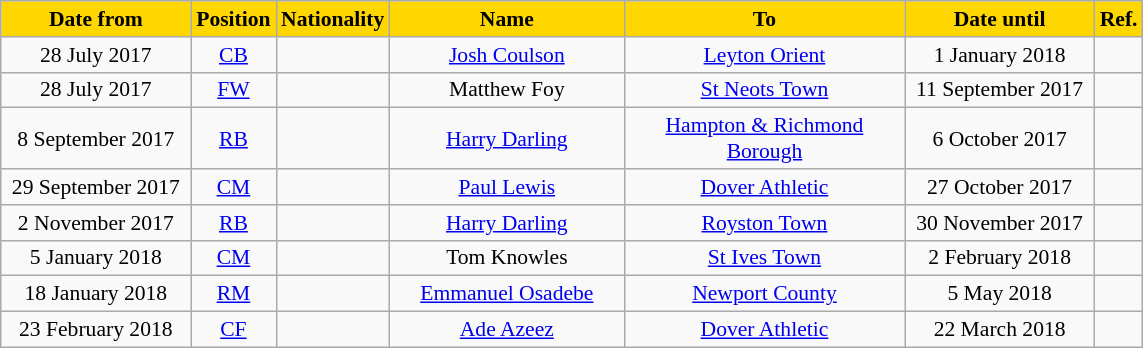<table class="wikitable"  style="text-align:center; font-size:90%; ">
<tr>
<th style="background:#FFD700; color:black; width:120px;">Date from</th>
<th style="background:#FFD700; color:black; width:50px;">Position</th>
<th style="background:#FFD700; color:black; width:50px;">Nationality</th>
<th style="background:#FFD700; color:black; width:150px;">Name</th>
<th style="background:#FFD700; color:black; width:180px;">To</th>
<th style="background:#FFD700; color:black; width:120px;">Date until</th>
<th style="background:#FFD700; color:black; width:25px;">Ref.</th>
</tr>
<tr>
<td>28 July 2017</td>
<td><a href='#'>CB</a></td>
<td></td>
<td><a href='#'>Josh Coulson</a></td>
<td><a href='#'>Leyton Orient</a></td>
<td>1 January 2018</td>
<td></td>
</tr>
<tr>
<td>28 July 2017</td>
<td><a href='#'>FW</a></td>
<td></td>
<td>Matthew Foy</td>
<td><a href='#'>St Neots Town</a></td>
<td>11 September 2017</td>
<td></td>
</tr>
<tr>
<td>8 September 2017</td>
<td><a href='#'>RB</a></td>
<td></td>
<td><a href='#'>Harry Darling</a></td>
<td><a href='#'>Hampton & Richmond Borough</a></td>
<td>6 October 2017</td>
<td></td>
</tr>
<tr>
<td>29 September 2017</td>
<td><a href='#'>CM</a></td>
<td></td>
<td><a href='#'>Paul Lewis</a></td>
<td><a href='#'>Dover Athletic</a></td>
<td>27 October 2017</td>
<td></td>
</tr>
<tr>
<td>2 November 2017</td>
<td><a href='#'>RB</a></td>
<td></td>
<td><a href='#'>Harry Darling</a></td>
<td><a href='#'>Royston Town</a></td>
<td>30 November 2017</td>
<td></td>
</tr>
<tr>
<td>5 January 2018</td>
<td><a href='#'>CM</a></td>
<td></td>
<td>Tom Knowles</td>
<td><a href='#'>St Ives Town</a></td>
<td>2 February 2018</td>
<td></td>
</tr>
<tr>
<td>18 January 2018</td>
<td><a href='#'>RM</a></td>
<td></td>
<td><a href='#'>Emmanuel Osadebe</a></td>
<td><a href='#'>Newport County</a></td>
<td>5 May 2018</td>
<td></td>
</tr>
<tr>
<td>23 February 2018</td>
<td><a href='#'>CF</a></td>
<td></td>
<td><a href='#'>Ade Azeez</a></td>
<td><a href='#'>Dover Athletic</a></td>
<td>22 March 2018</td>
<td></td>
</tr>
</table>
